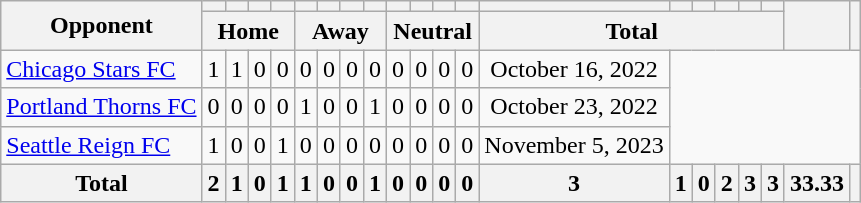<table class="wikitable plainrowheaders sortable" style="text-align:center">
<tr>
<th rowspan="2" scope="col">Opponent</th>
<th scope="col"></th>
<th scope="col"></th>
<th scope="col"></th>
<th scope="col"></th>
<th scope="col"></th>
<th scope="col"></th>
<th scope="col"></th>
<th scope="col"></th>
<th scope="col"></th>
<th scope="col"></th>
<th scope="col"></th>
<th scope="col"></th>
<th scope="col"></th>
<th scope="col"></th>
<th scope="col"></th>
<th scope="col"></th>
<th scope="col"></th>
<th scope="col"></th>
<th rowspan="2" scope="col"></th>
<th rowspan="2"></th>
</tr>
<tr class="unsortable">
<th colspan="4">Home</th>
<th colspan="4">Away</th>
<th colspan="4">Neutral</th>
<th colspan="6">Total</th>
</tr>
<tr>
<td style="text-align:left"><a href='#'>Chicago Stars FC</a></td>
<td>1</td>
<td>1</td>
<td>0</td>
<td>0</td>
<td>0</td>
<td>0</td>
<td>0</td>
<td>0</td>
<td>0</td>
<td>0</td>
<td>0</td>
<td>0<br></td>
<td>October 16, 2022</td>
</tr>
<tr>
<td style="text-align:left"><a href='#'>Portland Thorns FC</a></td>
<td>0</td>
<td>0</td>
<td>0</td>
<td>0</td>
<td>1</td>
<td>0</td>
<td>0</td>
<td>1</td>
<td>0</td>
<td>0</td>
<td>0</td>
<td>0<br></td>
<td>October 23, 2022</td>
</tr>
<tr>
<td style="text-align:left"><a href='#'>Seattle Reign FC</a></td>
<td>1</td>
<td>0</td>
<td>0</td>
<td>1</td>
<td>0</td>
<td>0</td>
<td>0</td>
<td>0</td>
<td>0</td>
<td>0</td>
<td>0</td>
<td>0<br></td>
<td>November 5, 2023</td>
</tr>
<tr>
<th>Total</th>
<th>2</th>
<th>1</th>
<th>0</th>
<th>1</th>
<th>1</th>
<th>0</th>
<th>0</th>
<th>1</th>
<th>0</th>
<th>0</th>
<th>0</th>
<th>0</th>
<th>3</th>
<th>1</th>
<th>0</th>
<th>2</th>
<th>3</th>
<th>3</th>
<th>33.33</th>
<th></th>
</tr>
</table>
